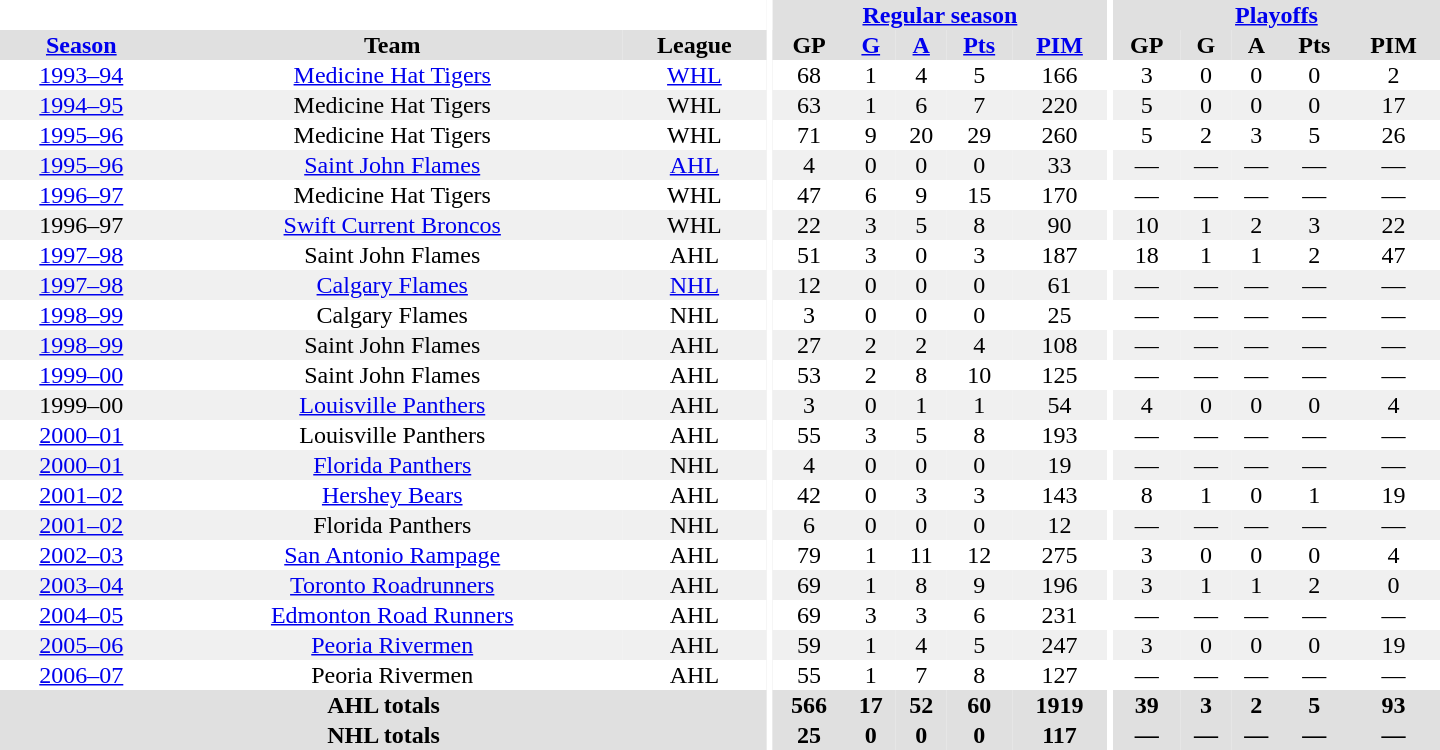<table border="0" cellpadding="1" cellspacing="0" style="text-align:center; width:60em">
<tr bgcolor="#e0e0e0">
<th colspan="3" bgcolor="#ffffff"></th>
<th rowspan="99" bgcolor="#ffffff"></th>
<th colspan="5"><a href='#'>Regular season</a></th>
<th rowspan="99" bgcolor="#ffffff"></th>
<th colspan="5"><a href='#'>Playoffs</a></th>
</tr>
<tr bgcolor="#e0e0e0">
<th><a href='#'>Season</a></th>
<th>Team</th>
<th>League</th>
<th>GP</th>
<th><a href='#'>G</a></th>
<th><a href='#'>A</a></th>
<th><a href='#'>Pts</a></th>
<th><a href='#'>PIM</a></th>
<th>GP</th>
<th>G</th>
<th>A</th>
<th>Pts</th>
<th>PIM</th>
</tr>
<tr ALIGN="center">
<td><a href='#'>1993–94</a></td>
<td><a href='#'>Medicine Hat Tigers</a></td>
<td><a href='#'>WHL</a></td>
<td>68</td>
<td>1</td>
<td>4</td>
<td>5</td>
<td>166</td>
<td>3</td>
<td>0</td>
<td>0</td>
<td>0</td>
<td>2</td>
</tr>
<tr ALIGN="center" bgcolor="#f0f0f0">
<td><a href='#'>1994–95</a></td>
<td>Medicine Hat Tigers</td>
<td>WHL</td>
<td>63</td>
<td>1</td>
<td>6</td>
<td>7</td>
<td>220</td>
<td>5</td>
<td>0</td>
<td>0</td>
<td>0</td>
<td>17</td>
</tr>
<tr ALIGN="center">
<td><a href='#'>1995–96</a></td>
<td>Medicine Hat Tigers</td>
<td>WHL</td>
<td>71</td>
<td>9</td>
<td>20</td>
<td>29</td>
<td>260</td>
<td>5</td>
<td>2</td>
<td>3</td>
<td>5</td>
<td>26</td>
</tr>
<tr ALIGN="center" bgcolor="#f0f0f0">
<td><a href='#'>1995–96</a></td>
<td><a href='#'>Saint John Flames</a></td>
<td><a href='#'>AHL</a></td>
<td>4</td>
<td>0</td>
<td>0</td>
<td>0</td>
<td>33</td>
<td>—</td>
<td>—</td>
<td>—</td>
<td>—</td>
<td>—</td>
</tr>
<tr ALIGN="center">
<td><a href='#'>1996–97</a></td>
<td>Medicine Hat Tigers</td>
<td>WHL</td>
<td>47</td>
<td>6</td>
<td>9</td>
<td>15</td>
<td>170</td>
<td>—</td>
<td>—</td>
<td>—</td>
<td>—</td>
<td>—</td>
</tr>
<tr ALIGN="center" bgcolor="#f0f0f0">
<td>1996–97</td>
<td><a href='#'>Swift Current Broncos</a></td>
<td>WHL</td>
<td>22</td>
<td>3</td>
<td>5</td>
<td>8</td>
<td>90</td>
<td>10</td>
<td>1</td>
<td>2</td>
<td>3</td>
<td>22</td>
</tr>
<tr ALIGN="center">
<td><a href='#'>1997–98</a></td>
<td>Saint John Flames</td>
<td>AHL</td>
<td>51</td>
<td>3</td>
<td>0</td>
<td>3</td>
<td>187</td>
<td>18</td>
<td>1</td>
<td>1</td>
<td>2</td>
<td>47</td>
</tr>
<tr ALIGN="center" bgcolor="#f0f0f0">
<td><a href='#'>1997–98</a></td>
<td><a href='#'>Calgary Flames</a></td>
<td><a href='#'>NHL</a></td>
<td>12</td>
<td>0</td>
<td>0</td>
<td>0</td>
<td>61</td>
<td>—</td>
<td>—</td>
<td>—</td>
<td>—</td>
<td>—</td>
</tr>
<tr ALIGN="center">
<td><a href='#'>1998–99</a></td>
<td>Calgary Flames</td>
<td>NHL</td>
<td>3</td>
<td>0</td>
<td>0</td>
<td>0</td>
<td>25</td>
<td>—</td>
<td>—</td>
<td>—</td>
<td>—</td>
<td>—</td>
</tr>
<tr ALIGN="center" bgcolor="#f0f0f0">
<td><a href='#'>1998–99</a></td>
<td>Saint John Flames</td>
<td>AHL</td>
<td>27</td>
<td>2</td>
<td>2</td>
<td>4</td>
<td>108</td>
<td>—</td>
<td>—</td>
<td>—</td>
<td>—</td>
<td>—</td>
</tr>
<tr ALIGN="center">
<td><a href='#'>1999–00</a></td>
<td>Saint John Flames</td>
<td>AHL</td>
<td>53</td>
<td>2</td>
<td>8</td>
<td>10</td>
<td>125</td>
<td>—</td>
<td>—</td>
<td>—</td>
<td>—</td>
<td>—</td>
</tr>
<tr ALIGN="center" bgcolor="#f0f0f0">
<td>1999–00</td>
<td><a href='#'>Louisville Panthers</a></td>
<td>AHL</td>
<td>3</td>
<td>0</td>
<td>1</td>
<td>1</td>
<td>54</td>
<td>4</td>
<td>0</td>
<td>0</td>
<td>0</td>
<td>4</td>
</tr>
<tr ALIGN="center">
<td><a href='#'>2000–01</a></td>
<td>Louisville Panthers</td>
<td>AHL</td>
<td>55</td>
<td>3</td>
<td>5</td>
<td>8</td>
<td>193</td>
<td>—</td>
<td>—</td>
<td>—</td>
<td>—</td>
<td>—</td>
</tr>
<tr ALIGN="center" bgcolor="#f0f0f0">
<td><a href='#'>2000–01</a></td>
<td><a href='#'>Florida Panthers</a></td>
<td>NHL</td>
<td>4</td>
<td>0</td>
<td>0</td>
<td>0</td>
<td>19</td>
<td>—</td>
<td>—</td>
<td>—</td>
<td>—</td>
<td>—</td>
</tr>
<tr ALIGN="center">
<td><a href='#'>2001–02</a></td>
<td><a href='#'>Hershey Bears</a></td>
<td>AHL</td>
<td>42</td>
<td>0</td>
<td>3</td>
<td>3</td>
<td>143</td>
<td>8</td>
<td>1</td>
<td>0</td>
<td>1</td>
<td>19</td>
</tr>
<tr ALIGN="center" bgcolor="#f0f0f0">
<td><a href='#'>2001–02</a></td>
<td>Florida Panthers</td>
<td>NHL</td>
<td>6</td>
<td>0</td>
<td>0</td>
<td>0</td>
<td>12</td>
<td>—</td>
<td>—</td>
<td>—</td>
<td>—</td>
<td>—</td>
</tr>
<tr ALIGN="center">
<td><a href='#'>2002–03</a></td>
<td><a href='#'>San Antonio Rampage</a></td>
<td>AHL</td>
<td>79</td>
<td>1</td>
<td>11</td>
<td>12</td>
<td>275</td>
<td>3</td>
<td>0</td>
<td>0</td>
<td>0</td>
<td>4</td>
</tr>
<tr ALIGN="center" bgcolor="#f0f0f0">
<td><a href='#'>2003–04</a></td>
<td><a href='#'>Toronto Roadrunners</a></td>
<td>AHL</td>
<td>69</td>
<td>1</td>
<td>8</td>
<td>9</td>
<td>196</td>
<td>3</td>
<td>1</td>
<td>1</td>
<td>2</td>
<td>0</td>
</tr>
<tr ALIGN="center">
<td><a href='#'>2004–05</a></td>
<td><a href='#'>Edmonton Road Runners</a></td>
<td>AHL</td>
<td>69</td>
<td>3</td>
<td>3</td>
<td>6</td>
<td>231</td>
<td>—</td>
<td>—</td>
<td>—</td>
<td>—</td>
<td>—</td>
</tr>
<tr ALIGN="center" bgcolor="#f0f0f0">
<td><a href='#'>2005–06</a></td>
<td><a href='#'>Peoria Rivermen</a></td>
<td>AHL</td>
<td>59</td>
<td>1</td>
<td>4</td>
<td>5</td>
<td>247</td>
<td>3</td>
<td>0</td>
<td>0</td>
<td>0</td>
<td>19</td>
</tr>
<tr ALIGN="center">
<td><a href='#'>2006–07</a></td>
<td>Peoria Rivermen</td>
<td>AHL</td>
<td>55</td>
<td>1</td>
<td>7</td>
<td>8</td>
<td>127</td>
<td>—</td>
<td>—</td>
<td>—</td>
<td>—</td>
<td>—</td>
</tr>
<tr bgcolor="#e0e0e0">
<th colspan="3">AHL totals</th>
<th>566</th>
<th>17</th>
<th>52</th>
<th>60</th>
<th>1919</th>
<th>39</th>
<th>3</th>
<th>2</th>
<th>5</th>
<th>93</th>
</tr>
<tr bgcolor="#e0e0e0">
<th colspan="3">NHL totals</th>
<th>25</th>
<th>0</th>
<th>0</th>
<th>0</th>
<th>117</th>
<th>—</th>
<th>—</th>
<th>—</th>
<th>—</th>
<th>—</th>
</tr>
</table>
